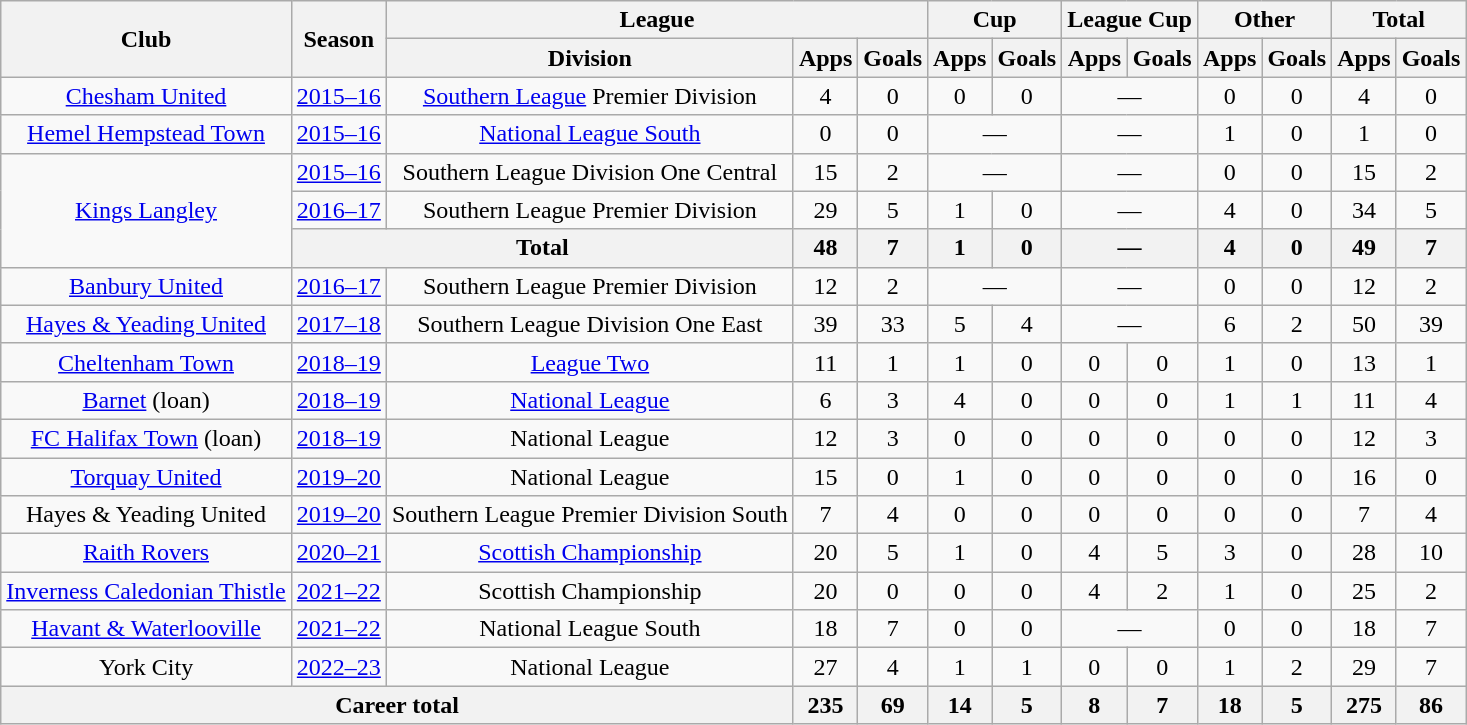<table class="wikitable" style="text-align: center;">
<tr>
<th rowspan="2">Club</th>
<th rowspan="2">Season</th>
<th colspan="3">League</th>
<th colspan="2">Cup</th>
<th colspan="2">League Cup</th>
<th colspan="2">Other</th>
<th colspan="2">Total</th>
</tr>
<tr>
<th>Division</th>
<th>Apps</th>
<th>Goals</th>
<th>Apps</th>
<th>Goals</th>
<th>Apps</th>
<th>Goals</th>
<th>Apps</th>
<th>Goals</th>
<th>Apps</th>
<th>Goals</th>
</tr>
<tr>
<td rowspan="1"><a href='#'>Chesham United</a></td>
<td><a href='#'>2015–16</a></td>
<td><a href='#'>Southern League</a> Premier Division</td>
<td>4</td>
<td>0</td>
<td>0</td>
<td>0</td>
<td colspan="2">—</td>
<td>0</td>
<td>0</td>
<td>4</td>
<td>0</td>
</tr>
<tr>
<td rowspan="1"><a href='#'>Hemel Hempstead Town</a></td>
<td><a href='#'>2015–16</a></td>
<td><a href='#'>National League South</a></td>
<td>0</td>
<td>0</td>
<td colspan="2">—</td>
<td colspan="2">—</td>
<td>1</td>
<td>0</td>
<td>1</td>
<td>0</td>
</tr>
<tr>
<td rowspan="3"><a href='#'>Kings Langley</a></td>
<td><a href='#'>2015–16</a></td>
<td>Southern League Division One Central</td>
<td>15</td>
<td>2</td>
<td colspan="2">—</td>
<td colspan="2">—</td>
<td>0</td>
<td>0</td>
<td>15</td>
<td>2</td>
</tr>
<tr>
<td><a href='#'>2016–17</a></td>
<td>Southern League Premier Division</td>
<td>29</td>
<td>5</td>
<td>1</td>
<td>0</td>
<td colspan="2">—</td>
<td>4</td>
<td>0</td>
<td>34</td>
<td>5</td>
</tr>
<tr>
<th colspan="2">Total</th>
<th>48</th>
<th>7</th>
<th>1</th>
<th>0</th>
<th colspan="2">—</th>
<th>4</th>
<th>0</th>
<th>49</th>
<th>7</th>
</tr>
<tr>
<td rowspan="1"><a href='#'>Banbury United</a></td>
<td><a href='#'>2016–17</a></td>
<td>Southern League Premier Division</td>
<td>12</td>
<td>2</td>
<td colspan="2">—</td>
<td colspan="2">—</td>
<td>0</td>
<td>0</td>
<td>12</td>
<td>2</td>
</tr>
<tr>
<td rowspan="1"><a href='#'>Hayes & Yeading United</a></td>
<td><a href='#'>2017–18</a></td>
<td>Southern League Division One East</td>
<td>39</td>
<td>33</td>
<td>5</td>
<td>4</td>
<td colspan="2">—</td>
<td>6</td>
<td>2</td>
<td>50</td>
<td>39</td>
</tr>
<tr>
<td rowspan="1"><a href='#'>Cheltenham Town</a></td>
<td><a href='#'>2018–19</a></td>
<td><a href='#'>League Two</a></td>
<td>11</td>
<td>1</td>
<td>1</td>
<td>0</td>
<td>0</td>
<td>0</td>
<td>1</td>
<td>0</td>
<td>13</td>
<td>1</td>
</tr>
<tr>
<td rowspan="1"><a href='#'>Barnet</a> (loan)</td>
<td><a href='#'>2018–19</a></td>
<td><a href='#'>National League</a></td>
<td>6</td>
<td>3</td>
<td>4</td>
<td>0</td>
<td>0</td>
<td>0</td>
<td>1</td>
<td>1</td>
<td>11</td>
<td>4</td>
</tr>
<tr>
<td rowspan="1"><a href='#'>FC Halifax Town</a> (loan)</td>
<td><a href='#'>2018–19</a></td>
<td>National League</td>
<td>12</td>
<td>3</td>
<td>0</td>
<td>0</td>
<td>0</td>
<td>0</td>
<td>0</td>
<td>0</td>
<td>12</td>
<td>3</td>
</tr>
<tr>
<td rowspan="1"><a href='#'>Torquay United</a></td>
<td><a href='#'>2019–20</a></td>
<td>National League</td>
<td>15</td>
<td>0</td>
<td>1</td>
<td>0</td>
<td>0</td>
<td>0</td>
<td>0</td>
<td>0</td>
<td>16</td>
<td>0</td>
</tr>
<tr>
<td rowspan="1">Hayes & Yeading United</td>
<td><a href='#'>2019–20</a></td>
<td>Southern League Premier Division South</td>
<td>7</td>
<td>4</td>
<td>0</td>
<td>0</td>
<td>0</td>
<td>0</td>
<td>0</td>
<td>0</td>
<td>7</td>
<td>4</td>
</tr>
<tr>
<td rowspan="1"><a href='#'>Raith Rovers</a></td>
<td><a href='#'>2020–21</a></td>
<td><a href='#'>Scottish Championship</a></td>
<td>20</td>
<td>5</td>
<td>1</td>
<td>0</td>
<td>4</td>
<td>5</td>
<td>3</td>
<td>0</td>
<td>28</td>
<td>10</td>
</tr>
<tr>
<td rowspan="1"><a href='#'>Inverness Caledonian Thistle</a></td>
<td><a href='#'>2021–22</a></td>
<td>Scottish Championship</td>
<td>20</td>
<td>0</td>
<td>0</td>
<td>0</td>
<td>4</td>
<td>2</td>
<td>1</td>
<td>0</td>
<td>25</td>
<td>2</td>
</tr>
<tr>
<td><a href='#'>Havant & Waterlooville</a></td>
<td><a href='#'>2021–22</a></td>
<td>National League South</td>
<td>18</td>
<td>7</td>
<td>0</td>
<td>0</td>
<td colspan="2">—</td>
<td>0</td>
<td>0</td>
<td>18</td>
<td>7</td>
</tr>
<tr>
<td>York City</td>
<td><a href='#'>2022–23</a></td>
<td>National League</td>
<td>27</td>
<td>4</td>
<td>1</td>
<td>1</td>
<td>0</td>
<td>0</td>
<td>1</td>
<td>2</td>
<td>29</td>
<td>7</td>
</tr>
<tr>
<th colspan="3">Career total</th>
<th>235</th>
<th>69</th>
<th>14</th>
<th>5</th>
<th>8</th>
<th>7</th>
<th>18</th>
<th>5</th>
<th>275</th>
<th>86</th>
</tr>
</table>
